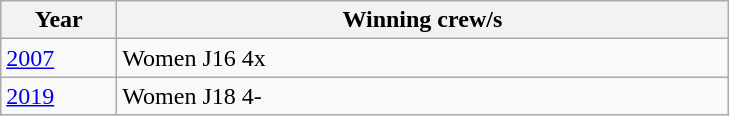<table class="wikitable">
<tr>
<th width=70>Year</th>
<th width=400>Winning crew/s</th>
</tr>
<tr>
<td><a href='#'>2007</a></td>
<td>Women J16 4x </td>
</tr>
<tr>
<td><a href='#'>2019</a></td>
<td>Women J18 4- </td>
</tr>
</table>
